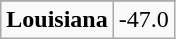<table class="wikitable">
<tr align="center">
</tr>
<tr align="center">
<td><strong>Louisiana</strong></td>
<td>-47.0</td>
</tr>
</table>
